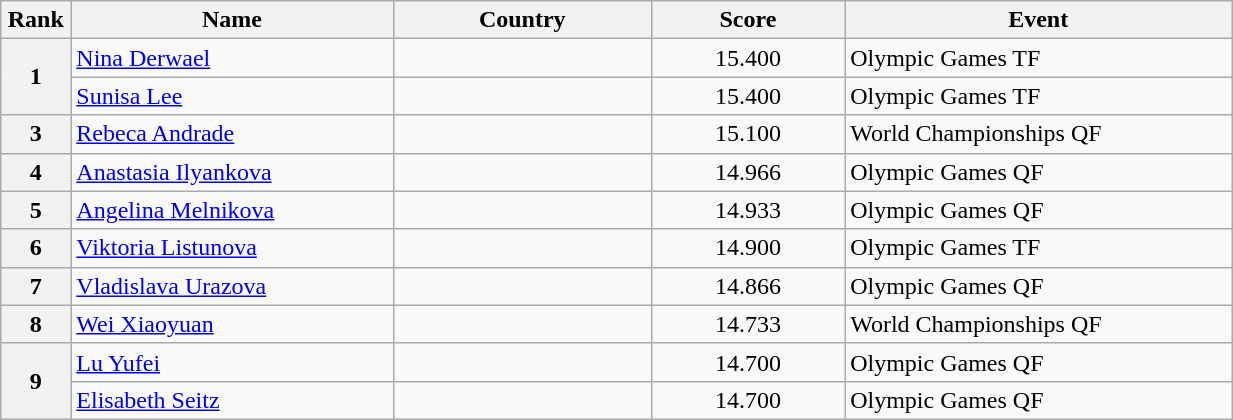<table class="wikitable sortable" style="width:65%;">
<tr>
<th style="text-align:center; width:5%;">Rank</th>
<th style="text-align:center; width:25%;">Name</th>
<th style="text-align:center; width:20%;">Country</th>
<th style="text-align:center; width:15%;">Score</th>
<th style="text-align:center; width:30%;">Event</th>
</tr>
<tr>
<th rowspan="2">1</th>
<td><a href='#'>Nina Derwael</a></td>
<td></td>
<td align="center">15.400</td>
<td>Olympic Games TF</td>
</tr>
<tr>
<td><a href='#'>Sunisa Lee</a></td>
<td></td>
<td align="center">15.400</td>
<td>Olympic Games TF</td>
</tr>
<tr>
<th>3</th>
<td><a href='#'>Rebeca Andrade</a></td>
<td></td>
<td align="center">15.100</td>
<td>World Championships QF</td>
</tr>
<tr>
<th>4</th>
<td><a href='#'>Anastasia Ilyankova</a></td>
<td></td>
<td align="center">14.966</td>
<td>Olympic Games QF</td>
</tr>
<tr>
<th>5</th>
<td><a href='#'>Angelina Melnikova</a></td>
<td></td>
<td align="center">14.933</td>
<td>Olympic Games QF</td>
</tr>
<tr>
<th>6</th>
<td><a href='#'>Viktoria Listunova</a></td>
<td></td>
<td align="center">14.900</td>
<td>Olympic Games TF</td>
</tr>
<tr>
<th>7</th>
<td><a href='#'>Vladislava Urazova</a></td>
<td></td>
<td align="center">14.866</td>
<td>Olympic Games QF</td>
</tr>
<tr>
<th>8</th>
<td><a href='#'>Wei Xiaoyuan</a></td>
<td></td>
<td align="center">14.733</td>
<td>World Championships QF</td>
</tr>
<tr>
<th rowspan="2">9</th>
<td><a href='#'>Lu Yufei</a></td>
<td></td>
<td align="center">14.700</td>
<td>Olympic Games QF</td>
</tr>
<tr>
<td><a href='#'>Elisabeth Seitz</a></td>
<td></td>
<td align="center">14.700</td>
<td>Olympic Games QF</td>
</tr>
</table>
